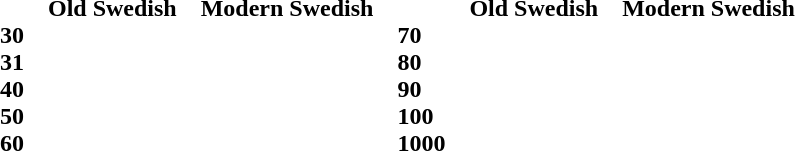<table cellspacing="0" cellpadding="0">
<tr>
<td><strong></strong></td>
<td>    <strong>Old Swedish</strong></td>
<td>      <strong>Modern Swedish</strong></td>
<td>    <strong></strong></td>
<td>      <strong>Old Swedish</strong></td>
<td>      <strong>Modern Swedish</strong></td>
</tr>
<tr ---->
<td>    <strong>30</strong></td>
<td>    </td>
<td>    </td>
<td>    <strong>70</strong></td>
<td>    </td>
<td>    </td>
</tr>
<tr ---->
<td>    <strong>31</strong></td>
<td>    </td>
<td>    </td>
<td>    <strong>80</strong></td>
<td>    </td>
<td>    </td>
</tr>
<tr ---->
<td>    <strong>40</strong></td>
<td>    </td>
<td>      </td>
<td>    <strong>90</strong></td>
<td>    </td>
<td>    </td>
</tr>
<tr ---->
<td>    <strong>50</strong></td>
<td>    </td>
<td>      </td>
<td>    <strong>100</strong></td>
<td>    </td>
<td>    </td>
</tr>
<tr ---->
<td>    <strong>60</strong></td>
<td>    </td>
<td>      </td>
<td>    <strong>1000</strong></td>
<td>    </td>
<td>    </td>
</tr>
</table>
